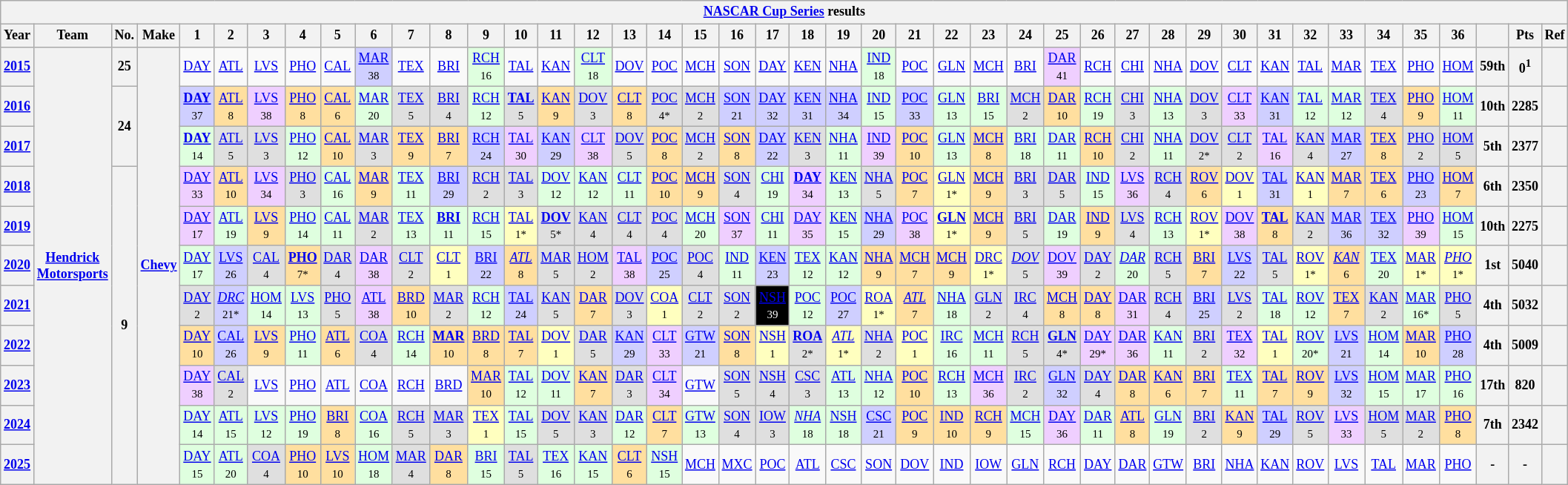<table class="wikitable" style="text-align:center; font-size:75%">
<tr>
<th colspan=46><a href='#'>NASCAR Cup Series</a> results</th>
</tr>
<tr>
<th>Year</th>
<th>Team</th>
<th>No.</th>
<th>Make</th>
<th>1</th>
<th>2</th>
<th>3</th>
<th>4</th>
<th>5</th>
<th>6</th>
<th>7</th>
<th>8</th>
<th>9</th>
<th>10</th>
<th>11</th>
<th>12</th>
<th>13</th>
<th>14</th>
<th>15</th>
<th>16</th>
<th>17</th>
<th>18</th>
<th>19</th>
<th>20</th>
<th>21</th>
<th>22</th>
<th>23</th>
<th>24</th>
<th>25</th>
<th>26</th>
<th>27</th>
<th>28</th>
<th>29</th>
<th>30</th>
<th>31</th>
<th>32</th>
<th>33</th>
<th>34</th>
<th>35</th>
<th>36</th>
<th></th>
<th>Pts</th>
<th>Ref</th>
</tr>
<tr>
<th><a href='#'>2015</a></th>
<th rowspan=11><a href='#'>Hendrick Motorsports</a></th>
<th>25</th>
<th rowspan=11><a href='#'>Chevy</a></th>
<td><a href='#'>DAY</a></td>
<td><a href='#'>ATL</a></td>
<td><a href='#'>LVS</a></td>
<td><a href='#'>PHO</a></td>
<td><a href='#'>CAL</a></td>
<td style="background:#CFCFFF;"><a href='#'>MAR</a><br><small>38</small></td>
<td><a href='#'>TEX</a></td>
<td><a href='#'>BRI</a></td>
<td style="background:#DFFFDF;"><a href='#'>RCH</a><br><small>16</small></td>
<td><a href='#'>TAL</a></td>
<td><a href='#'>KAN</a></td>
<td style="background:#DFFFDF;"><a href='#'>CLT</a><br><small>18</small></td>
<td><a href='#'>DOV</a></td>
<td><a href='#'>POC</a></td>
<td><a href='#'>MCH</a></td>
<td><a href='#'>SON</a></td>
<td><a href='#'>DAY</a></td>
<td><a href='#'>KEN</a></td>
<td><a href='#'>NHA</a></td>
<td style="background:#DFFFDF;"><a href='#'>IND</a><br><small>18</small></td>
<td><a href='#'>POC</a></td>
<td><a href='#'>GLN</a></td>
<td><a href='#'>MCH</a></td>
<td><a href='#'>BRI</a></td>
<td style="background:#EFCFFF;"><a href='#'>DAR</a><br><small>41</small></td>
<td><a href='#'>RCH</a></td>
<td><a href='#'>CHI</a></td>
<td><a href='#'>NHA</a></td>
<td><a href='#'>DOV</a></td>
<td><a href='#'>CLT</a></td>
<td><a href='#'>KAN</a></td>
<td><a href='#'>TAL</a></td>
<td><a href='#'>MAR</a></td>
<td><a href='#'>TEX</a></td>
<td><a href='#'>PHO</a></td>
<td><a href='#'>HOM</a></td>
<th>59th</th>
<th>0<sup>1</sup></th>
<th></th>
</tr>
<tr>
<th><a href='#'>2016</a></th>
<th rowspan=2>24</th>
<td style="background:#CFCFFF;"><strong><a href='#'>DAY</a></strong><br><small>37</small></td>
<td style="background:#FFDF9F;"><a href='#'>ATL</a><br><small>8</small></td>
<td style="background:#EFCFFF;"><a href='#'>LVS</a><br><small>38</small></td>
<td style="background:#FFDF9F;"><a href='#'>PHO</a><br><small>8</small></td>
<td style="background:#FFDF9F;"><a href='#'>CAL</a><br><small>6</small></td>
<td style="background:#DFFFDF;"><a href='#'>MAR</a><br><small>20</small></td>
<td style="background:#DFDFDF;"><a href='#'>TEX</a><br><small>5</small></td>
<td style="background:#DFDFDF;"><a href='#'>BRI</a><br><small>4</small></td>
<td style="background:#DFFFDF;"><a href='#'>RCH</a><br><small>12</small></td>
<td style="background:#DFDFDF;"><strong><a href='#'>TAL</a></strong><br><small>5</small></td>
<td style="background:#FFDF9F;"><a href='#'>KAN</a><br><small>9</small></td>
<td style="background:#DFDFDF;"><a href='#'>DOV</a><br><small>3</small></td>
<td style="background:#FFDF9F;"><a href='#'>CLT</a><br><small>8</small></td>
<td style="background:#DFDFDF;"><a href='#'>POC</a><br><small>4*</small></td>
<td style="background:#DFDFDF;"><a href='#'>MCH</a><br><small>2</small></td>
<td style="background:#CFCFFF;"><a href='#'>SON</a><br><small>21</small></td>
<td style="background:#CFCFFF;"><a href='#'>DAY</a><br><small>32</small></td>
<td style="background:#CFCFFF;"><a href='#'>KEN</a><br><small>31</small></td>
<td style="background:#CFCFFF;"><a href='#'>NHA</a><br><small>34</small></td>
<td style="background:#DFFFDF;"><a href='#'>IND</a><br><small>15</small></td>
<td style="background:#CFCFFF;"><a href='#'>POC</a><br><small>33</small></td>
<td style="background:#DFFFDF;"><a href='#'>GLN</a><br><small>13</small></td>
<td style="background:#DFFFDF;"><a href='#'>BRI</a><br><small>15</small></td>
<td style="background:#DFDFDF;"><a href='#'>MCH</a><br><small>2</small></td>
<td style="background:#FFDF9F;"><a href='#'>DAR</a><br><small>10</small></td>
<td style="background:#DFFFDF;"><a href='#'>RCH</a><br><small>19</small></td>
<td style="background:#DFDFDF;"><a href='#'>CHI</a><br><small>3</small></td>
<td style="background:#DFFFDF;"><a href='#'>NHA</a><br><small>13</small></td>
<td style="background:#DFDFDF;"><a href='#'>DOV</a><br><small>3</small></td>
<td style="background:#EFCFFF;"><a href='#'>CLT</a><br><small>33</small></td>
<td style="background:#CFCFFF;"><a href='#'>KAN</a><br><small>31</small></td>
<td style="background:#DFFFDF;"><a href='#'>TAL</a><br><small>12</small></td>
<td style="background:#DFFFDF;"><a href='#'>MAR</a><br><small>12</small></td>
<td style="background:#DFDFDF;"><a href='#'>TEX</a><br><small>4</small></td>
<td style="background:#FFDF9F;"><a href='#'>PHO</a><br><small>9</small></td>
<td style="background:#DFFFDF;"><a href='#'>HOM</a><br><small>11</small></td>
<th>10th</th>
<th>2285</th>
<th></th>
</tr>
<tr>
<th><a href='#'>2017</a></th>
<td style="background:#DFFFDF;"><strong><a href='#'>DAY</a></strong><br><small>14</small></td>
<td style="background:#DFDFDF;"><a href='#'>ATL</a><br><small>5</small></td>
<td style="background:#DFDFDF;"><a href='#'>LVS</a><br><small>3</small></td>
<td style="background:#DFFFDF;"><a href='#'>PHO</a><br><small>12</small></td>
<td style="background:#FFDF9F;"><a href='#'>CAL</a><br><small>10</small></td>
<td style="background:#DFDFDF;"><a href='#'>MAR</a><br><small>3</small></td>
<td style="background:#FFDF9F;"><a href='#'>TEX</a><br><small>9</small></td>
<td style="background:#FFDF9F;"><a href='#'>BRI</a><br><small>7</small></td>
<td style="background:#CFCFFF;"><a href='#'>RCH</a><br><small>24</small></td>
<td style="background:#EFCFFF;"><a href='#'>TAL</a><br><small>30</small></td>
<td style="background:#CFCFFF;"><a href='#'>KAN</a><br><small>29</small></td>
<td style="background:#EFCFFF;"><a href='#'>CLT</a><br><small>38</small></td>
<td style="background:#DFDFDF;"><a href='#'>DOV</a><br><small>5</small></td>
<td style="background:#FFDF9F;"><a href='#'>POC</a><br><small>8</small></td>
<td style="background:#DFDFDF;"><a href='#'>MCH</a><br><small>2</small></td>
<td style="background:#FFDF9F;"><a href='#'>SON</a><br><small>8</small></td>
<td style="background:#CFCFFF;"><a href='#'>DAY</a><br><small>22</small></td>
<td style="background:#DFDFDF;"><a href='#'>KEN</a><br><small>3</small></td>
<td style="background:#DFFFDF;"><a href='#'>NHA</a><br><small>11</small></td>
<td style="background:#EFCFFF;"><a href='#'>IND</a><br><small>39</small></td>
<td style="background:#FFDF9F;"><a href='#'>POC</a><br><small>10</small></td>
<td style="background:#DFFFDF;"><a href='#'>GLN</a><br><small>13</small></td>
<td style="background:#FFDF9F;"><a href='#'>MCH</a><br><small>8</small></td>
<td style="background:#DFFFDF;"><a href='#'>BRI</a><br><small>18</small></td>
<td style="background:#DFFFDF;"><a href='#'>DAR</a><br><small>11</small></td>
<td style="background:#FFDF9F;"><a href='#'>RCH</a><br><small>10</small></td>
<td style="background:#DFDFDF;"><a href='#'>CHI</a><br><small>2</small></td>
<td style="background:#DFFFDF;"><a href='#'>NHA</a><br><small>11</small></td>
<td style="background:#DFDFDF;"><a href='#'>DOV</a><br><small>2*</small></td>
<td style="background:#DFDFDF;"><a href='#'>CLT</a><br><small>2</small></td>
<td style="background:#EFCFFF;"><a href='#'>TAL</a><br><small>16</small></td>
<td style="background:#DFDFDF;"><a href='#'>KAN</a><br><small>4</small></td>
<td style="background:#CFCFFF;"><a href='#'>MAR</a><br><small>27</small></td>
<td style="background:#FFDF9F;"><a href='#'>TEX</a><br><small>8</small></td>
<td style="background:#DFDFDF;"><a href='#'>PHO</a><br><small>2</small></td>
<td style="background:#DFDFDF;"><a href='#'>HOM</a><br><small>5</small></td>
<th>5th</th>
<th>2377</th>
<th></th>
</tr>
<tr>
<th><a href='#'>2018</a></th>
<th rowspan=8>9</th>
<td style="background:#EFCFFF;"><a href='#'>DAY</a><br><small>33</small></td>
<td style="background:#FFDF9F;"><a href='#'>ATL</a><br><small>10</small></td>
<td style="background:#EFCFFF;"><a href='#'>LVS</a><br><small>34</small></td>
<td style="background:#DFDFDF;"><a href='#'>PHO</a><br><small>3</small></td>
<td style="background:#DFFFDF;"><a href='#'>CAL</a><br><small>16</small></td>
<td style="background:#FFDF9F;"><a href='#'>MAR</a><br><small>9</small></td>
<td style="background:#DFFFDF;"><a href='#'>TEX</a><br><small>11</small></td>
<td style="background:#CFCFFF;"><a href='#'>BRI</a><br><small>29</small></td>
<td style="background:#DFDFDF;"><a href='#'>RCH</a><br><small>2</small></td>
<td style="background:#DFDFDF;"><a href='#'>TAL</a><br><small>3</small></td>
<td style="background:#DFFFDF;"><a href='#'>DOV</a><br><small>12</small></td>
<td style="background:#DFFFDF;"><a href='#'>KAN</a><br><small>12</small></td>
<td style="background:#DFFFDF;"><a href='#'>CLT</a><br><small>11</small></td>
<td style="background:#FFDF9F;"><a href='#'>POC</a><br><small>10</small></td>
<td style="background:#FFDF9F;"><a href='#'>MCH</a><br><small>9</small></td>
<td style="background:#DFDFDF;"><a href='#'>SON</a><br><small>4</small></td>
<td style="background:#DFFFDF;"><a href='#'>CHI</a><br><small>19</small></td>
<td style="background:#EFCFFF;"><strong><a href='#'>DAY</a></strong><br><small>34</small></td>
<td style="background:#DFFFDF;"><a href='#'>KEN</a><br><small>13</small></td>
<td style="background:#DFDFDF;"><a href='#'>NHA</a><br><small>5</small></td>
<td style="background:#FFDF9F;"><a href='#'>POC</a><br><small>7</small></td>
<td style="background:#FFFFBF;"><a href='#'>GLN</a><br><small>1*</small></td>
<td style="background:#FFDF9F;"><a href='#'>MCH</a><br><small>9</small></td>
<td style="background:#DFDFDF;"><a href='#'>BRI</a><br><small>3</small></td>
<td style="background:#DFDFDF;"><a href='#'>DAR</a><br><small>5</small></td>
<td style="background:#DFFFDF;"><a href='#'>IND</a><br><small>15</small></td>
<td style="background:#EFCFFF;"><a href='#'>LVS</a><br><small>36</small></td>
<td style="background:#DFDFDF;"><a href='#'>RCH</a><br><small>4</small></td>
<td style="background:#FFDF9F;"><a href='#'>ROV</a><br><small>6</small></td>
<td style="background:#FFFFBF;"><a href='#'>DOV</a><br><small>1</small></td>
<td style="background:#CFCFFF;"><a href='#'>TAL</a><br><small>31</small></td>
<td style="background:#FFFFBF;"><a href='#'>KAN</a><br><small>1</small></td>
<td style="background:#FFDF9F;"><a href='#'>MAR</a><br><small>7</small></td>
<td style="background:#FFDF9F;"><a href='#'>TEX</a><br><small>6</small></td>
<td style="background:#CFCFFF;"><a href='#'>PHO</a><br><small>23</small></td>
<td style="background:#FFDF9F;"><a href='#'>HOM</a><br><small>7</small></td>
<th>6th</th>
<th>2350</th>
<th></th>
</tr>
<tr>
<th><a href='#'>2019</a></th>
<td style="background:#EFCFFF;"><a href='#'>DAY</a><br><small>17</small></td>
<td style="background:#DFFFDF;"><a href='#'>ATL</a><br><small>19</small></td>
<td style="background:#FFDF9F;"><a href='#'>LVS</a><br><small>9</small></td>
<td style="background:#DFFFDF;"><a href='#'>PHO</a><br><small>14</small></td>
<td style="background:#DFFFDF;"><a href='#'>CAL</a><br><small>11</small></td>
<td style="background:#DFDFDF;"><a href='#'>MAR</a><br><small>2</small></td>
<td style="background:#DFFFDF;"><a href='#'>TEX</a><br><small>13</small></td>
<td style="background:#DFFFDF;"><strong><a href='#'>BRI</a></strong><br><small>11</small></td>
<td style="background:#DFFFDF;"><a href='#'>RCH</a><br><small>15</small></td>
<td style="background:#FFFFBF;"><a href='#'>TAL</a><br><small>1*</small></td>
<td style="background:#DFDFDF;"><strong><a href='#'>DOV</a></strong><br><small>5*</small></td>
<td style="background:#DFDFDF;"><a href='#'>KAN</a><br><small>4</small></td>
<td style="background:#DFDFDF;"><a href='#'>CLT</a><br><small>4</small></td>
<td style="background:#DFDFDF;"><a href='#'>POC</a><br><small>4</small></td>
<td style="background:#DFFFDF;"><a href='#'>MCH</a><br><small>20</small></td>
<td style="background:#EFCFFF;"><a href='#'>SON</a><br><small>37</small></td>
<td style="background:#DFFFDF;"><a href='#'>CHI</a><br><small>11</small></td>
<td style="background:#EFCFFF;"><a href='#'>DAY</a><br><small>35</small></td>
<td style="background:#DFFFDF;"><a href='#'>KEN</a><br><small>15</small></td>
<td style="background:#CFCFFF;"><a href='#'>NHA</a><br><small>29</small></td>
<td style="background:#EFCFFF;"><a href='#'>POC</a><br><small>38</small></td>
<td style="background:#FFFFBF;"><strong><a href='#'>GLN</a></strong><br><small>1*</small></td>
<td style="background:#FFDF9F;"><a href='#'>MCH</a><br><small>9</small></td>
<td style="background:#DFDFDF;"><a href='#'>BRI</a><br><small>5</small></td>
<td style="background:#DFFFDF;"><a href='#'>DAR</a><br><small>19</small></td>
<td style="background:#FFDF9F;"><a href='#'>IND</a><br><small>9</small></td>
<td style="background:#DFDFDF;"><a href='#'>LVS</a><br><small>4</small></td>
<td style="background:#DFFFDF;"><a href='#'>RCH</a><br><small>13</small></td>
<td style="background:#FFFFBF;"><a href='#'>ROV</a><br><small>1*</small></td>
<td style="background:#EFCFFF;"><a href='#'>DOV</a><br><small>38</small></td>
<td style="background:#FFDF9F;"><strong><a href='#'>TAL</a></strong><br><small>8</small></td>
<td style="background:#DFDFDF;"><a href='#'>KAN</a><br><small>2</small></td>
<td style="background:#CFCFFF;"><a href='#'>MAR</a><br><small>36</small></td>
<td style="background:#CFCFFF;"><a href='#'>TEX</a><br><small>32</small></td>
<td style="background:#EFCFFF;"><a href='#'>PHO</a><br><small>39</small></td>
<td style="background:#DFFFDF;"><a href='#'>HOM</a><br><small>15</small></td>
<th>10th</th>
<th>2275</th>
<th></th>
</tr>
<tr>
<th><a href='#'>2020</a></th>
<td style="background:#DFFFDF;"><a href='#'>DAY</a><br><small>17</small></td>
<td style="background:#CFCFFF;"><a href='#'>LVS</a><br><small>26</small></td>
<td style="background:#DFDFDF;"><a href='#'>CAL</a><br><small>4</small></td>
<td style="background:#FFDF9F;"><strong><a href='#'>PHO</a></strong><br><small>7*</small></td>
<td style="background:#DFDFDF;"><a href='#'>DAR</a><br><small>4</small></td>
<td style="background:#EFCFFF;"><a href='#'>DAR</a><br><small>38</small></td>
<td style="background:#DFDFDF;"><a href='#'>CLT</a><br><small>2</small></td>
<td style="background:#FFFFBF;"><a href='#'>CLT</a><br><small>1</small></td>
<td style="background:#CFCFFF;"><a href='#'>BRI</a><br><small>22</small></td>
<td style="background:#FFDF9F;"><em><a href='#'>ATL</a></em><br><small>8</small></td>
<td style="background:#DFDFDF;"><a href='#'>MAR</a><br><small>5</small></td>
<td style="background:#DFDFDF;"><a href='#'>HOM</a><br><small>2</small></td>
<td style="background:#EFCFFF;"><a href='#'>TAL</a><br><small>38</small></td>
<td style="background:#CFCFFF;"><a href='#'>POC</a><br><small>25</small></td>
<td style="background:#DFDFDF;"><a href='#'>POC</a><br><small>4</small></td>
<td style="background:#DFFFDF;"><a href='#'>IND</a><br><small>11</small></td>
<td style="background:#CFCFFF;"><a href='#'>KEN</a><br><small>23</small></td>
<td style="background:#DFFFDF;"><a href='#'>TEX</a><br><small>12</small></td>
<td style="background:#DFFFDF;"><a href='#'>KAN</a><br><small>12</small></td>
<td style="background:#FFDF9F;"><a href='#'>NHA</a><br><small>9</small></td>
<td style="background:#FFDF9F;"><a href='#'>MCH</a><br><small>7</small></td>
<td style="background:#FFDF9F;"><a href='#'>MCH</a><br><small>9</small></td>
<td style="background:#FFFFBF;"><a href='#'>DRC</a><br><small>1*</small></td>
<td style="background:#DFDFDF;"><em><a href='#'>DOV</a></em><br><small>5</small></td>
<td style="background:#EFCFFF;"><a href='#'>DOV</a><br><small>39</small></td>
<td style="background:#DFDFDF;"><a href='#'>DAY</a><br><small>2</small></td>
<td style="background:#DFFFDF;"><em><a href='#'>DAR</a></em><br><small>20</small></td>
<td style="background:#DFDFDF;"><a href='#'>RCH</a><br><small>5</small></td>
<td style="background:#FFDF9F;"><a href='#'>BRI</a><br><small>7</small></td>
<td style="background:#CFCFFF;"><a href='#'>LVS</a><br><small>22</small></td>
<td style="background:#DFDFDF;"><a href='#'>TAL</a><br><small>5</small></td>
<td style="background:#FFFFBF;"><a href='#'>ROV</a><br><small>1*</small></td>
<td style="background:#FFDF9F;"><em><a href='#'>KAN</a></em><br><small>6</small></td>
<td style="background:#DFFFDF;"><a href='#'>TEX</a><br><small>20</small></td>
<td style="background:#FFFFBF;"><a href='#'>MAR</a><br><small>1*</small></td>
<td style="background:#FFFFBF;"><em><a href='#'>PHO</a></em><br><small>1*</small></td>
<th>1st</th>
<th>5040</th>
<th></th>
</tr>
<tr>
<th><a href='#'>2021</a></th>
<td style="background:#DFDFDF;"><a href='#'>DAY</a><br><small>2</small></td>
<td style="background:#CFCFFF;"><em><a href='#'>DRC</a></em><br><small>21*</small></td>
<td style="background:#DFFFDF;"><a href='#'>HOM</a><br><small>14</small></td>
<td style="background:#DFFFDF;"><a href='#'>LVS</a><br><small>13</small></td>
<td style="background:#DFDFDF;"><a href='#'>PHO</a><br><small>5</small></td>
<td style="background:#EFCFFF;"><a href='#'>ATL</a><br><small>38</small></td>
<td style="background:#FFDF9F;"><a href='#'>BRD</a><br><small>10</small></td>
<td style="background:#DFDFDF;"><a href='#'>MAR</a><br><small>2</small></td>
<td style="background:#DFFFDF;"><a href='#'>RCH</a><br><small>12</small></td>
<td style="background:#CFCFFF;"><a href='#'>TAL</a><br><small>24</small></td>
<td style="background:#DFDFDF;"><a href='#'>KAN</a><br><small>5</small></td>
<td style="background:#FFDF9F;"><a href='#'>DAR</a><br><small>7</small></td>
<td style="background:#DFDFDF;"><a href='#'>DOV</a><br><small>3</small></td>
<td style="background:#FFFFBF;"><a href='#'>COA</a><br><small>1</small></td>
<td style="background:#DFDFDF;"><a href='#'>CLT</a><br><small>2</small></td>
<td style="background:#DFDFDF;"><a href='#'>SON</a><br><small>2</small></td>
<td style="background:#000000;color:white;"><a href='#'><span>NSH</span></a><br><small>39</small></td>
<td style="background:#DFFFDF;"><a href='#'>POC</a><br><small>12</small></td>
<td style="background:#CFCFFF;"><a href='#'>POC</a><br><small>27</small></td>
<td style="background:#FFFFBF;"><a href='#'>ROA</a><br><small>1*</small></td>
<td style="background:#FFDF9F;"><em><a href='#'>ATL</a></em><br><small>7</small></td>
<td style="background:#DFFFDF;"><a href='#'>NHA</a><br><small>18</small></td>
<td style="background:#DFDFDF;"><a href='#'>GLN</a><br><small>2</small></td>
<td style="background:#DFDFDF;"><a href='#'>IRC</a><br><small>4</small></td>
<td style="background:#FFDF9F;"><a href='#'>MCH</a><br><small>8</small></td>
<td style="background:#FFDF9F;"><a href='#'>DAY</a><br><small>8</small></td>
<td style="background:#EFCFFF;"><a href='#'>DAR</a><br><small>31</small></td>
<td style="background:#DFDFDF;"><a href='#'>RCH</a><br><small>4</small></td>
<td style="background:#CFCFFF;"><a href='#'>BRI</a><br><small>25</small></td>
<td style="background:#DFDFDF;"><a href='#'>LVS</a><br><small>2</small></td>
<td style="background:#DFFFDF;"><a href='#'>TAL</a><br><small>18</small></td>
<td style="background:#DFFFDF;"><a href='#'>ROV</a><br><small>12</small></td>
<td style="background:#FFDF9F;"><a href='#'>TEX</a><br><small>7</small></td>
<td style="background:#DFDFDF;"><a href='#'>KAN</a><br><small>2</small></td>
<td style="background:#DFFFDF;"><a href='#'>MAR</a><br><small>16*</small></td>
<td style="background:#DFDFDF;"><a href='#'>PHO</a><br><small>5</small></td>
<th>4th</th>
<th>5032</th>
<th></th>
</tr>
<tr>
<th><a href='#'>2022</a></th>
<td style="background:#FFDF9F;"><a href='#'>DAY</a><br><small>10</small></td>
<td style="background:#CFCFFF;"><a href='#'>CAL</a><br><small>26</small></td>
<td style="background:#FFDF9F;"><a href='#'>LVS</a><br><small>9</small></td>
<td style="background:#DFFFDF;"><a href='#'>PHO</a><br><small>11</small></td>
<td style="background:#FFDF9F;"><a href='#'>ATL</a><br><small>6</small></td>
<td style="background:#DFDFDF;"><a href='#'>COA</a><br><small>4</small></td>
<td style="background:#DFFFDF;"><a href='#'>RCH</a><br><small>14</small></td>
<td style="background:#FFDF9F;"><strong><a href='#'>MAR</a></strong><br><small>10</small></td>
<td style="background:#FFDF9F;"><a href='#'>BRD</a><br><small>8</small></td>
<td style="background:#FFDF9F;"><a href='#'>TAL</a><br><small>7</small></td>
<td style="background:#FFFFBF;"><a href='#'>DOV</a><br><small>1</small></td>
<td style="background:#DFDFDF;"><a href='#'>DAR</a><br><small>5</small></td>
<td style="background:#CFCFFF;"><a href='#'>KAN</a><br><small>29</small></td>
<td style="background:#EFCFFF;"><a href='#'>CLT</a><br><small>33</small></td>
<td style="background:#CFCFFF;"><a href='#'>GTW</a><br><small>21</small></td>
<td style="background:#FFDF9F;"><a href='#'>SON</a><br><small>8</small></td>
<td style="background:#FFFFBF;"><a href='#'>NSH</a><br><small>1</small></td>
<td style="background:#DFDFDF;"><strong><a href='#'>ROA</a></strong><br><small>2*</small></td>
<td style="background:#FFFFBF;"><em><a href='#'>ATL</a></em><br><small>1*</small></td>
<td style="background:#DFDFDF;"><a href='#'>NHA</a><br><small>2</small></td>
<td style="background:#FFFFBF;"><a href='#'>POC</a><br><small>1</small></td>
<td style="background:#DFFFDF;"><a href='#'>IRC</a><br><small>16</small></td>
<td style="background:#DFFFDF;"><a href='#'>MCH</a><br><small>11</small></td>
<td style="background:#DFDFDF;"><a href='#'>RCH</a><br><small>5</small></td>
<td style="background:#DFDFDF;"><strong><a href='#'>GLN</a></strong><br><small>4*</small></td>
<td style="background:#EFCFFF;"><a href='#'>DAY</a><br><small>29*</small></td>
<td style="background:#EFCFFF;"><a href='#'>DAR</a><br><small>36</small></td>
<td style="background:#DFFFDF;"><a href='#'>KAN</a><br><small>11</small></td>
<td style="background:#DFDFDF;"><a href='#'>BRI</a><br><small>2</small></td>
<td style="background:#EFCFFF;"><a href='#'>TEX</a><br><small>32</small></td>
<td style="background:#FFFFBF;"><a href='#'>TAL</a><br><small>1</small></td>
<td style="background:#DFFFDF;"><a href='#'>ROV</a><br><small>20*</small></td>
<td style="background:#CFCFFF;"><a href='#'>LVS</a><br><small>21</small></td>
<td style="background:#DFFFDF;"><a href='#'>HOM</a><br><small>14</small></td>
<td style="background:#FFDF9F;"><a href='#'>MAR</a><br><small>10</small></td>
<td style="background:#CFCFFF;"><a href='#'>PHO</a><br><small>28</small></td>
<th>4th</th>
<th>5009</th>
<th></th>
</tr>
<tr>
<th><a href='#'>2023</a></th>
<td style="background:#EFCFFF;"><a href='#'>DAY</a><br><small>38</small></td>
<td style="background:#DFDFDF;"><a href='#'>CAL</a><br><small>2</small></td>
<td><a href='#'>LVS</a></td>
<td><a href='#'>PHO</a></td>
<td><a href='#'>ATL</a></td>
<td><a href='#'>COA</a></td>
<td><a href='#'>RCH</a></td>
<td><a href='#'>BRD</a></td>
<td style="background:#FFDF9F;"><a href='#'>MAR</a><br><small>10</small></td>
<td style="background:#DFFFDF;"><a href='#'>TAL</a><br><small>12</small></td>
<td style="background:#DFFFDF;"><a href='#'>DOV</a><br><small>11</small></td>
<td style="background:#FFDF9F;"><a href='#'>KAN</a><br><small>7</small></td>
<td style="background:#DFDFDF;"><a href='#'>DAR</a><br><small>3</small></td>
<td style="background:#EFCFFF;"><a href='#'>CLT</a><br><small>34</small></td>
<td><a href='#'>GTW</a></td>
<td style="background:#DFDFDF;"><a href='#'>SON</a><br><small>5</small></td>
<td style="background:#DFDFDF;"><a href='#'>NSH</a><br><small>4</small></td>
<td style="background:#DFDFDF;"><a href='#'>CSC</a><br><small>3</small></td>
<td style="background:#DFFFDF;"><a href='#'>ATL</a><br><small>13</small></td>
<td style="background:#DFFFDF;"><a href='#'>NHA</a><br><small>12</small></td>
<td style="background:#FFDF9F;"><a href='#'>POC</a><br><small>10</small></td>
<td style="background:#DFFFDF;"><a href='#'>RCH</a><br><small>13</small></td>
<td style="background:#EFCFFF;"><a href='#'>MCH</a><br><small>36</small></td>
<td style="background:#DFDFDF;"><a href='#'>IRC</a><br><small>2</small></td>
<td style="background:#CFCFFF;"><a href='#'>GLN</a><br><small>32</small></td>
<td style="background:#DFDFDF;"><a href='#'>DAY</a><br><small>4</small></td>
<td style="background:#FFDF9F;"><a href='#'>DAR</a><br><small>8</small></td>
<td style="background:#FFDF9F;"><a href='#'>KAN</a><br><small>6</small></td>
<td style="background:#FFDF9F;"><a href='#'>BRI</a><br><small>7</small></td>
<td style="background:#DFFFDF;"><a href='#'>TEX</a><br><small>11</small></td>
<td style="background:#FFDF9F;"><a href='#'>TAL</a><br><small>7</small></td>
<td style="background:#FFDF9F;"><a href='#'>ROV</a><br><small>9</small></td>
<td style="background:#CFCFFF;"><a href='#'>LVS</a><br><small>32</small></td>
<td style="background:#DFFFDF;"><a href='#'>HOM</a><br><small>15</small></td>
<td style="background:#DFFFDF;"><a href='#'>MAR</a><br><small>17</small></td>
<td style="background:#DFFFDF;"><a href='#'>PHO</a><br><small>16</small></td>
<th>17th</th>
<th>820</th>
<th></th>
</tr>
<tr>
<th><a href='#'>2024</a></th>
<td style="background:#DFFFDF;"><a href='#'>DAY</a><br><small>14</small></td>
<td style="background:#DFFFDF;"><a href='#'>ATL</a><br><small>15</small></td>
<td style="background:#DFFFDF;"><a href='#'>LVS</a><br><small>12</small></td>
<td style="background:#DFFFDF;"><a href='#'>PHO</a><br><small>19</small></td>
<td style="background:#FFDF9F;"><a href='#'>BRI</a><br><small>8</small></td>
<td style="background:#DFFFDF;"><a href='#'>COA</a><br><small>16</small></td>
<td style="background:#DFDFDF;"><a href='#'>RCH</a><br><small>5</small></td>
<td style="background:#DFDFDF;"><a href='#'>MAR</a><br><small>3</small></td>
<td style="background:#FFFFBF;"><a href='#'>TEX</a><br><small>1</small></td>
<td style="background:#DFFFDF;"><a href='#'>TAL</a><br><small>15</small></td>
<td style="background:#DFDFDF;"><a href='#'>DOV</a><br><small>5</small></td>
<td style="background:#DFDFDF;"><a href='#'>KAN</a><br><small>3</small></td>
<td style="background:#DFFFDF;"><a href='#'>DAR</a><br><small>12</small></td>
<td style="background:#FFDF9F;"><a href='#'>CLT</a><br><small>7</small></td>
<td style="background:#DFFFDF;"><a href='#'>GTW</a><br><small>13</small></td>
<td style="background:#DFDFDF;"><a href='#'>SON</a><br><small>4</small></td>
<td style="background:#DFDFDF;"><a href='#'>IOW</a><br><small>3</small></td>
<td style="background:#DFFFDF;"><em><a href='#'>NHA</a></em><br><small>18</small></td>
<td style="background:#DFFFDF;"><a href='#'>NSH</a><br><small>18</small></td>
<td style="background:#CFCFFF;"><a href='#'>CSC</a><br><small>21</small></td>
<td style="background:#FFDF9F;"><a href='#'>POC</a><br><small>9</small></td>
<td style="background:#FFDF9F;"><a href='#'>IND</a><br><small>10</small></td>
<td style="background:#FFDF9F;"><a href='#'>RCH</a><br><small>9</small></td>
<td style="background:#DFFFDF;"><a href='#'>MCH</a><br><small>15</small></td>
<td style="background:#EFCFFF;"><a href='#'>DAY</a><br><small>36</small></td>
<td style="background:#DFFFDF;"><a href='#'>DAR</a><br><small>11</small></td>
<td style="background:#FFDF9F;"><a href='#'>ATL</a><br><small>8</small></td>
<td style="background:#DFFFDF;"><a href='#'>GLN</a><br><small>19</small></td>
<td style="background:#DFDFDF;"><a href='#'>BRI</a><br><small>2</small></td>
<td style="background:#FFDF9F;"><a href='#'>KAN</a><br><small>9</small></td>
<td style="background:#CFCFFF;"><a href='#'>TAL</a><br><small>29</small></td>
<td style="background:#DFDFDF;"><a href='#'>ROV</a><br><small>5</small></td>
<td style="background:#EFCFFF;"><a href='#'>LVS</a><br><small>33</small></td>
<td style="background:#DFDFDF;"><a href='#'>HOM</a><br><small>5</small></td>
<td style="background:#DFDFDF;"><a href='#'>MAR</a><br><small>2</small></td>
<td style="background:#FFDF9F;"><a href='#'>PHO</a><br><small>8</small></td>
<th>7th</th>
<th>2342</th>
<th></th>
</tr>
<tr>
<th><a href='#'>2025</a></th>
<td style="background:#DFFFDF;"><a href='#'>DAY</a><br><small>15</small></td>
<td style="background:#DFFFDF;"><a href='#'>ATL</a><br><small>20</small></td>
<td style="background:#DFDFDF;"><a href='#'>COA</a><br><small>4</small></td>
<td style="background:#FFDF9F;"><a href='#'>PHO</a><br><small>10</small></td>
<td style="background:#FFDF9F;"><a href='#'>LVS</a><br><small>10</small></td>
<td style="background:#DFFFDF;"><a href='#'>HOM</a><br><small>18</small></td>
<td style="background:#DFDFDF;"><a href='#'>MAR</a><br><small>4</small></td>
<td style="background:#FFDF9F;"><a href='#'>DAR</a><br><small>8</small></td>
<td style="background:#DFFFDF;"><a href='#'>BRI</a><br><small>15</small></td>
<td style="background:#DFDFDF;"><a href='#'>TAL</a><br><small>5</small></td>
<td style="background:#DFFFDF;"><a href='#'>TEX</a><br><small>16</small></td>
<td style="background:#DFFFDF;"><a href='#'>KAN</a><br><small>15</small></td>
<td style="background:#FFDF9F;"><a href='#'>CLT</a><br><small>6</small></td>
<td style="background:#DFFFDF;"><a href='#'>NSH</a><br><small>15</small></td>
<td style="background:#;"><a href='#'>MCH</a><br><small></small></td>
<td><a href='#'>MXC</a></td>
<td><a href='#'>POC</a></td>
<td><a href='#'>ATL</a></td>
<td><a href='#'>CSC</a></td>
<td><a href='#'>SON</a></td>
<td><a href='#'>DOV</a></td>
<td><a href='#'>IND</a></td>
<td><a href='#'>IOW</a></td>
<td><a href='#'>GLN</a></td>
<td><a href='#'>RCH</a></td>
<td><a href='#'>DAY</a></td>
<td><a href='#'>DAR</a></td>
<td><a href='#'>GTW</a></td>
<td><a href='#'>BRI</a></td>
<td><a href='#'>NHA</a></td>
<td><a href='#'>KAN</a></td>
<td><a href='#'>ROV</a></td>
<td><a href='#'>LVS</a></td>
<td><a href='#'>TAL</a></td>
<td><a href='#'>MAR</a></td>
<td><a href='#'>PHO</a></td>
<th>-</th>
<th>-</th>
<th></th>
</tr>
</table>
